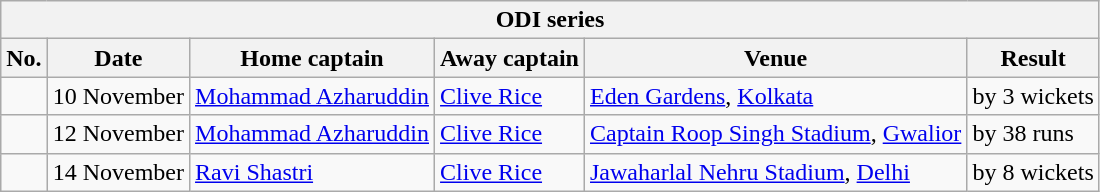<table class="wikitable">
<tr>
<th colspan="9">ODI series</th>
</tr>
<tr>
<th>No.</th>
<th>Date</th>
<th>Home captain</th>
<th>Away captain</th>
<th>Venue</th>
<th>Result</th>
</tr>
<tr>
<td></td>
<td>10 November</td>
<td><a href='#'>Mohammad Azharuddin</a></td>
<td><a href='#'>Clive Rice</a></td>
<td><a href='#'>Eden Gardens</a>, <a href='#'>Kolkata</a></td>
<td> by 3 wickets</td>
</tr>
<tr>
<td></td>
<td>12 November</td>
<td><a href='#'>Mohammad Azharuddin</a></td>
<td><a href='#'>Clive Rice</a></td>
<td><a href='#'>Captain Roop Singh Stadium</a>, <a href='#'>Gwalior</a></td>
<td> by 38 runs</td>
</tr>
<tr>
<td></td>
<td>14 November</td>
<td><a href='#'>Ravi Shastri</a></td>
<td><a href='#'>Clive Rice</a></td>
<td><a href='#'>Jawaharlal Nehru Stadium</a>, <a href='#'>Delhi</a></td>
<td> by 8 wickets</td>
</tr>
</table>
